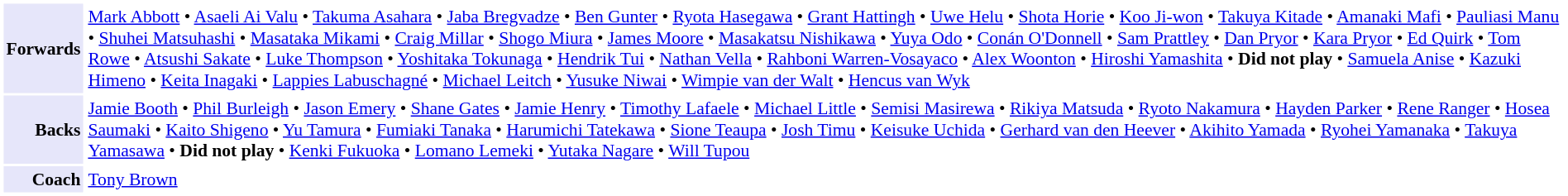<table cellpadding="2" style="border: 1px solid white; font-size:90%;">
<tr>
<td style="text-align:right;" bgcolor="lavender"><strong>Forwards</strong></td>
<td style="text-align:left;"><a href='#'>Mark Abbott</a> • <a href='#'>Asaeli Ai Valu</a> • <a href='#'>Takuma Asahara</a> • <a href='#'>Jaba Bregvadze</a> • <a href='#'>Ben Gunter</a> • <a href='#'>Ryota Hasegawa</a> • <a href='#'>Grant Hattingh</a> • <a href='#'>Uwe Helu</a> • <a href='#'>Shota Horie</a> • <a href='#'>Koo Ji-won</a> • <a href='#'>Takuya Kitade</a> • <a href='#'>Amanaki Mafi</a> • <a href='#'>Pauliasi Manu</a> • <a href='#'>Shuhei Matsuhashi</a> • <a href='#'>Masataka Mikami</a> • <a href='#'>Craig Millar</a> • <a href='#'>Shogo Miura</a> • <a href='#'>James Moore</a> • <a href='#'>Masakatsu Nishikawa</a> • <a href='#'>Yuya Odo</a> • <a href='#'>Conán O'Donnell</a> • <a href='#'>Sam Prattley</a> • <a href='#'>Dan Pryor</a> • <a href='#'>Kara Pryor</a> • <a href='#'>Ed Quirk</a> • <a href='#'>Tom Rowe</a> • <a href='#'>Atsushi Sakate</a> • <a href='#'>Luke Thompson</a> • <a href='#'>Yoshitaka Tokunaga</a> • <a href='#'>Hendrik Tui</a> • <a href='#'>Nathan Vella</a> • <a href='#'>Rahboni Warren-Vosayaco</a> • <a href='#'>Alex Woonton</a> • <a href='#'>Hiroshi Yamashita</a> • <strong>Did not play</strong> • <a href='#'>Samuela Anise</a> • <a href='#'>Kazuki Himeno</a> • <a href='#'>Keita Inagaki</a> • <a href='#'>Lappies Labuschagné</a> • <a href='#'>Michael Leitch</a> • <a href='#'>Yusuke Niwai</a> • <a href='#'>Wimpie van der Walt</a> • <a href='#'>Hencus van Wyk</a></td>
</tr>
<tr>
<td style="text-align:right;" bgcolor="lavender"><strong>Backs</strong></td>
<td style="text-align:left;"><a href='#'>Jamie Booth</a> • <a href='#'>Phil Burleigh</a> • <a href='#'>Jason Emery</a> • <a href='#'>Shane Gates</a> • <a href='#'>Jamie Henry</a> • <a href='#'>Timothy Lafaele</a> • <a href='#'>Michael Little</a> • <a href='#'>Semisi Masirewa</a> • <a href='#'>Rikiya Matsuda</a> • <a href='#'>Ryoto Nakamura</a> • <a href='#'>Hayden Parker</a> • <a href='#'>Rene Ranger</a> • <a href='#'>Hosea Saumaki</a> • <a href='#'>Kaito Shigeno</a> • <a href='#'>Yu Tamura</a> • <a href='#'>Fumiaki Tanaka</a> • <a href='#'>Harumichi Tatekawa</a> • <a href='#'>Sione Teaupa</a> • <a href='#'>Josh Timu</a> • <a href='#'>Keisuke Uchida</a> • <a href='#'>Gerhard van den Heever</a> • <a href='#'>Akihito Yamada</a> • <a href='#'>Ryohei Yamanaka</a> • <a href='#'>Takuya Yamasawa</a> • <strong>Did not play</strong> • <a href='#'>Kenki Fukuoka</a> • <a href='#'>Lomano Lemeki</a> • <a href='#'>Yutaka Nagare</a> • <a href='#'>Will Tupou</a></td>
</tr>
<tr>
<td style="text-align:right;" bgcolor="lavender"><strong>Coach</strong></td>
<td style="text-align:left;"><a href='#'>Tony Brown</a></td>
</tr>
</table>
